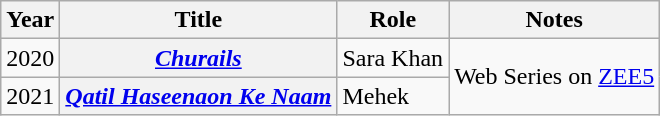<table class="wikitable sortable plainrowheaders">
<tr style="text-align:center;">
<th scope="col">Year</th>
<th scope="col">Title</th>
<th scope="col">Role</th>
<th class="unsortable" scope="col">Notes</th>
</tr>
<tr>
<td>2020</td>
<th scope="row"><em><a href='#'>Churails</a></em></th>
<td>Sara Khan</td>
<td rowspan="2">Web Series on <a href='#'>ZEE5</a></td>
</tr>
<tr>
<td>2021</td>
<th scope="row"><em><a href='#'>Qatil Haseenaon Ke Naam</a></em></th>
<td>Mehek</td>
</tr>
</table>
